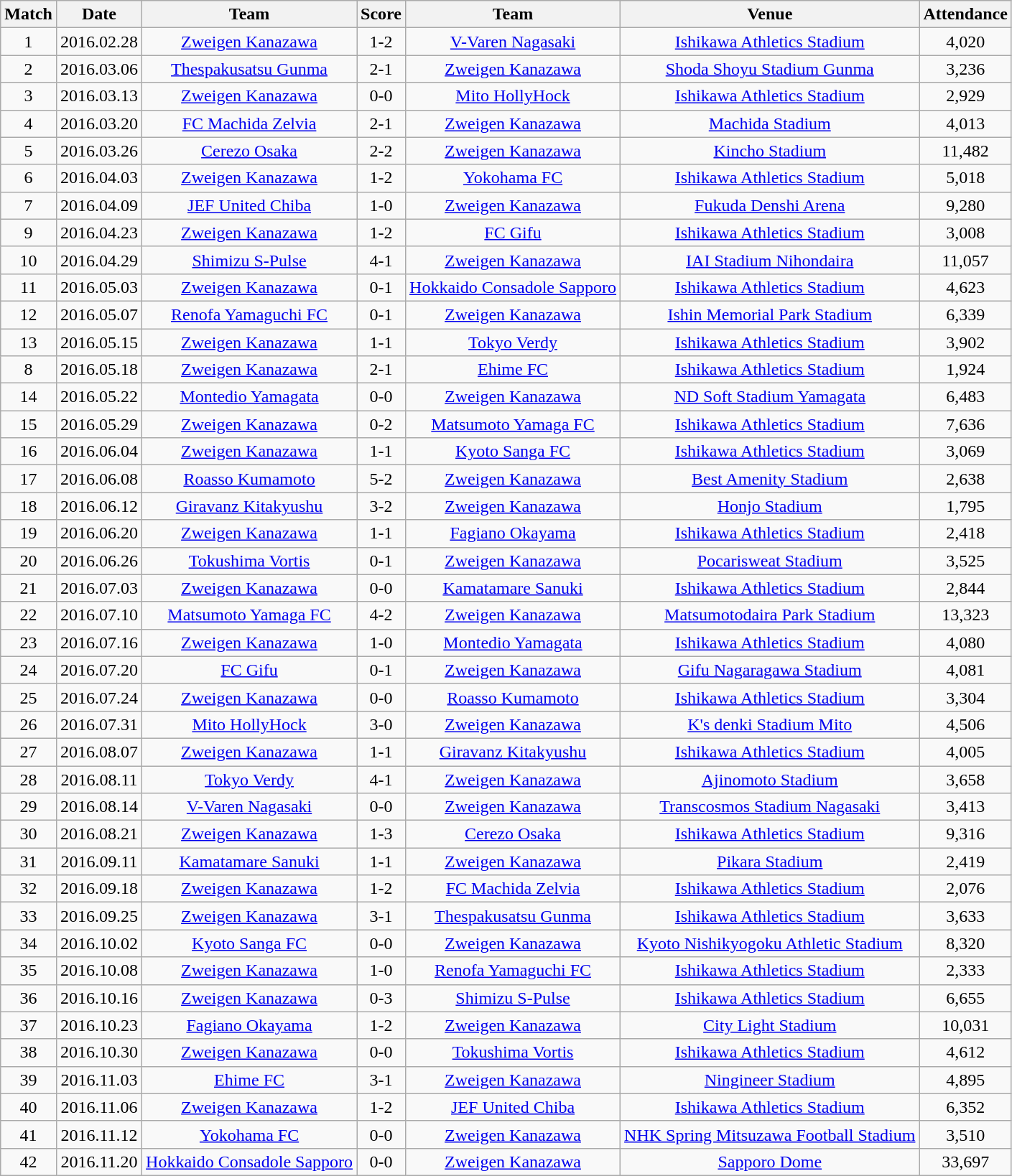<table class="wikitable" style="text-align:center;">
<tr>
<th>Match</th>
<th>Date</th>
<th>Team</th>
<th>Score</th>
<th>Team</th>
<th>Venue</th>
<th>Attendance</th>
</tr>
<tr>
<td>1</td>
<td>2016.02.28</td>
<td><a href='#'>Zweigen Kanazawa</a></td>
<td>1-2</td>
<td><a href='#'>V-Varen Nagasaki</a></td>
<td><a href='#'>Ishikawa Athletics Stadium</a></td>
<td>4,020</td>
</tr>
<tr>
<td>2</td>
<td>2016.03.06</td>
<td><a href='#'>Thespakusatsu Gunma</a></td>
<td>2-1</td>
<td><a href='#'>Zweigen Kanazawa</a></td>
<td><a href='#'>Shoda Shoyu Stadium Gunma</a></td>
<td>3,236</td>
</tr>
<tr>
<td>3</td>
<td>2016.03.13</td>
<td><a href='#'>Zweigen Kanazawa</a></td>
<td>0-0</td>
<td><a href='#'>Mito HollyHock</a></td>
<td><a href='#'>Ishikawa Athletics Stadium</a></td>
<td>2,929</td>
</tr>
<tr>
<td>4</td>
<td>2016.03.20</td>
<td><a href='#'>FC Machida Zelvia</a></td>
<td>2-1</td>
<td><a href='#'>Zweigen Kanazawa</a></td>
<td><a href='#'>Machida Stadium</a></td>
<td>4,013</td>
</tr>
<tr>
<td>5</td>
<td>2016.03.26</td>
<td><a href='#'>Cerezo Osaka</a></td>
<td>2-2</td>
<td><a href='#'>Zweigen Kanazawa</a></td>
<td><a href='#'>Kincho Stadium</a></td>
<td>11,482</td>
</tr>
<tr>
<td>6</td>
<td>2016.04.03</td>
<td><a href='#'>Zweigen Kanazawa</a></td>
<td>1-2</td>
<td><a href='#'>Yokohama FC</a></td>
<td><a href='#'>Ishikawa Athletics Stadium</a></td>
<td>5,018</td>
</tr>
<tr>
<td>7</td>
<td>2016.04.09</td>
<td><a href='#'>JEF United Chiba</a></td>
<td>1-0</td>
<td><a href='#'>Zweigen Kanazawa</a></td>
<td><a href='#'>Fukuda Denshi Arena</a></td>
<td>9,280</td>
</tr>
<tr>
<td>9</td>
<td>2016.04.23</td>
<td><a href='#'>Zweigen Kanazawa</a></td>
<td>1-2</td>
<td><a href='#'>FC Gifu</a></td>
<td><a href='#'>Ishikawa Athletics Stadium</a></td>
<td>3,008</td>
</tr>
<tr>
<td>10</td>
<td>2016.04.29</td>
<td><a href='#'>Shimizu S-Pulse</a></td>
<td>4-1</td>
<td><a href='#'>Zweigen Kanazawa</a></td>
<td><a href='#'>IAI Stadium Nihondaira</a></td>
<td>11,057</td>
</tr>
<tr>
<td>11</td>
<td>2016.05.03</td>
<td><a href='#'>Zweigen Kanazawa</a></td>
<td>0-1</td>
<td><a href='#'>Hokkaido Consadole Sapporo</a></td>
<td><a href='#'>Ishikawa Athletics Stadium</a></td>
<td>4,623</td>
</tr>
<tr>
<td>12</td>
<td>2016.05.07</td>
<td><a href='#'>Renofa Yamaguchi FC</a></td>
<td>0-1</td>
<td><a href='#'>Zweigen Kanazawa</a></td>
<td><a href='#'>Ishin Memorial Park Stadium</a></td>
<td>6,339</td>
</tr>
<tr>
<td>13</td>
<td>2016.05.15</td>
<td><a href='#'>Zweigen Kanazawa</a></td>
<td>1-1</td>
<td><a href='#'>Tokyo Verdy</a></td>
<td><a href='#'>Ishikawa Athletics Stadium</a></td>
<td>3,902</td>
</tr>
<tr>
<td>8</td>
<td>2016.05.18</td>
<td><a href='#'>Zweigen Kanazawa</a></td>
<td>2-1</td>
<td><a href='#'>Ehime FC</a></td>
<td><a href='#'>Ishikawa Athletics Stadium</a></td>
<td>1,924</td>
</tr>
<tr>
<td>14</td>
<td>2016.05.22</td>
<td><a href='#'>Montedio Yamagata</a></td>
<td>0-0</td>
<td><a href='#'>Zweigen Kanazawa</a></td>
<td><a href='#'>ND Soft Stadium Yamagata</a></td>
<td>6,483</td>
</tr>
<tr>
<td>15</td>
<td>2016.05.29</td>
<td><a href='#'>Zweigen Kanazawa</a></td>
<td>0-2</td>
<td><a href='#'>Matsumoto Yamaga FC</a></td>
<td><a href='#'>Ishikawa Athletics Stadium</a></td>
<td>7,636</td>
</tr>
<tr>
<td>16</td>
<td>2016.06.04</td>
<td><a href='#'>Zweigen Kanazawa</a></td>
<td>1-1</td>
<td><a href='#'>Kyoto Sanga FC</a></td>
<td><a href='#'>Ishikawa Athletics Stadium</a></td>
<td>3,069</td>
</tr>
<tr>
<td>17</td>
<td>2016.06.08</td>
<td><a href='#'>Roasso Kumamoto</a></td>
<td>5-2</td>
<td><a href='#'>Zweigen Kanazawa</a></td>
<td><a href='#'>Best Amenity Stadium</a></td>
<td>2,638</td>
</tr>
<tr>
<td>18</td>
<td>2016.06.12</td>
<td><a href='#'>Giravanz Kitakyushu</a></td>
<td>3-2</td>
<td><a href='#'>Zweigen Kanazawa</a></td>
<td><a href='#'>Honjo Stadium</a></td>
<td>1,795</td>
</tr>
<tr>
<td>19</td>
<td>2016.06.20</td>
<td><a href='#'>Zweigen Kanazawa</a></td>
<td>1-1</td>
<td><a href='#'>Fagiano Okayama</a></td>
<td><a href='#'>Ishikawa Athletics Stadium</a></td>
<td>2,418</td>
</tr>
<tr>
<td>20</td>
<td>2016.06.26</td>
<td><a href='#'>Tokushima Vortis</a></td>
<td>0-1</td>
<td><a href='#'>Zweigen Kanazawa</a></td>
<td><a href='#'>Pocarisweat Stadium</a></td>
<td>3,525</td>
</tr>
<tr>
<td>21</td>
<td>2016.07.03</td>
<td><a href='#'>Zweigen Kanazawa</a></td>
<td>0-0</td>
<td><a href='#'>Kamatamare Sanuki</a></td>
<td><a href='#'>Ishikawa Athletics Stadium</a></td>
<td>2,844</td>
</tr>
<tr>
<td>22</td>
<td>2016.07.10</td>
<td><a href='#'>Matsumoto Yamaga FC</a></td>
<td>4-2</td>
<td><a href='#'>Zweigen Kanazawa</a></td>
<td><a href='#'>Matsumotodaira Park Stadium</a></td>
<td>13,323</td>
</tr>
<tr>
<td>23</td>
<td>2016.07.16</td>
<td><a href='#'>Zweigen Kanazawa</a></td>
<td>1-0</td>
<td><a href='#'>Montedio Yamagata</a></td>
<td><a href='#'>Ishikawa Athletics Stadium</a></td>
<td>4,080</td>
</tr>
<tr>
<td>24</td>
<td>2016.07.20</td>
<td><a href='#'>FC Gifu</a></td>
<td>0-1</td>
<td><a href='#'>Zweigen Kanazawa</a></td>
<td><a href='#'>Gifu Nagaragawa Stadium</a></td>
<td>4,081</td>
</tr>
<tr>
<td>25</td>
<td>2016.07.24</td>
<td><a href='#'>Zweigen Kanazawa</a></td>
<td>0-0</td>
<td><a href='#'>Roasso Kumamoto</a></td>
<td><a href='#'>Ishikawa Athletics Stadium</a></td>
<td>3,304</td>
</tr>
<tr>
<td>26</td>
<td>2016.07.31</td>
<td><a href='#'>Mito HollyHock</a></td>
<td>3-0</td>
<td><a href='#'>Zweigen Kanazawa</a></td>
<td><a href='#'>K's denki Stadium Mito</a></td>
<td>4,506</td>
</tr>
<tr>
<td>27</td>
<td>2016.08.07</td>
<td><a href='#'>Zweigen Kanazawa</a></td>
<td>1-1</td>
<td><a href='#'>Giravanz Kitakyushu</a></td>
<td><a href='#'>Ishikawa Athletics Stadium</a></td>
<td>4,005</td>
</tr>
<tr>
<td>28</td>
<td>2016.08.11</td>
<td><a href='#'>Tokyo Verdy</a></td>
<td>4-1</td>
<td><a href='#'>Zweigen Kanazawa</a></td>
<td><a href='#'>Ajinomoto Stadium</a></td>
<td>3,658</td>
</tr>
<tr>
<td>29</td>
<td>2016.08.14</td>
<td><a href='#'>V-Varen Nagasaki</a></td>
<td>0-0</td>
<td><a href='#'>Zweigen Kanazawa</a></td>
<td><a href='#'>Transcosmos Stadium Nagasaki</a></td>
<td>3,413</td>
</tr>
<tr>
<td>30</td>
<td>2016.08.21</td>
<td><a href='#'>Zweigen Kanazawa</a></td>
<td>1-3</td>
<td><a href='#'>Cerezo Osaka</a></td>
<td><a href='#'>Ishikawa Athletics Stadium</a></td>
<td>9,316</td>
</tr>
<tr>
<td>31</td>
<td>2016.09.11</td>
<td><a href='#'>Kamatamare Sanuki</a></td>
<td>1-1</td>
<td><a href='#'>Zweigen Kanazawa</a></td>
<td><a href='#'>Pikara Stadium</a></td>
<td>2,419</td>
</tr>
<tr>
<td>32</td>
<td>2016.09.18</td>
<td><a href='#'>Zweigen Kanazawa</a></td>
<td>1-2</td>
<td><a href='#'>FC Machida Zelvia</a></td>
<td><a href='#'>Ishikawa Athletics Stadium</a></td>
<td>2,076</td>
</tr>
<tr>
<td>33</td>
<td>2016.09.25</td>
<td><a href='#'>Zweigen Kanazawa</a></td>
<td>3-1</td>
<td><a href='#'>Thespakusatsu Gunma</a></td>
<td><a href='#'>Ishikawa Athletics Stadium</a></td>
<td>3,633</td>
</tr>
<tr>
<td>34</td>
<td>2016.10.02</td>
<td><a href='#'>Kyoto Sanga FC</a></td>
<td>0-0</td>
<td><a href='#'>Zweigen Kanazawa</a></td>
<td><a href='#'>Kyoto Nishikyogoku Athletic Stadium</a></td>
<td>8,320</td>
</tr>
<tr>
<td>35</td>
<td>2016.10.08</td>
<td><a href='#'>Zweigen Kanazawa</a></td>
<td>1-0</td>
<td><a href='#'>Renofa Yamaguchi FC</a></td>
<td><a href='#'>Ishikawa Athletics Stadium</a></td>
<td>2,333</td>
</tr>
<tr>
<td>36</td>
<td>2016.10.16</td>
<td><a href='#'>Zweigen Kanazawa</a></td>
<td>0-3</td>
<td><a href='#'>Shimizu S-Pulse</a></td>
<td><a href='#'>Ishikawa Athletics Stadium</a></td>
<td>6,655</td>
</tr>
<tr>
<td>37</td>
<td>2016.10.23</td>
<td><a href='#'>Fagiano Okayama</a></td>
<td>1-2</td>
<td><a href='#'>Zweigen Kanazawa</a></td>
<td><a href='#'>City Light Stadium</a></td>
<td>10,031</td>
</tr>
<tr>
<td>38</td>
<td>2016.10.30</td>
<td><a href='#'>Zweigen Kanazawa</a></td>
<td>0-0</td>
<td><a href='#'>Tokushima Vortis</a></td>
<td><a href='#'>Ishikawa Athletics Stadium</a></td>
<td>4,612</td>
</tr>
<tr>
<td>39</td>
<td>2016.11.03</td>
<td><a href='#'>Ehime FC</a></td>
<td>3-1</td>
<td><a href='#'>Zweigen Kanazawa</a></td>
<td><a href='#'>Ningineer Stadium</a></td>
<td>4,895</td>
</tr>
<tr>
<td>40</td>
<td>2016.11.06</td>
<td><a href='#'>Zweigen Kanazawa</a></td>
<td>1-2</td>
<td><a href='#'>JEF United Chiba</a></td>
<td><a href='#'>Ishikawa Athletics Stadium</a></td>
<td>6,352</td>
</tr>
<tr>
<td>41</td>
<td>2016.11.12</td>
<td><a href='#'>Yokohama FC</a></td>
<td>0-0</td>
<td><a href='#'>Zweigen Kanazawa</a></td>
<td><a href='#'>NHK Spring Mitsuzawa Football Stadium</a></td>
<td>3,510</td>
</tr>
<tr>
<td>42</td>
<td>2016.11.20</td>
<td><a href='#'>Hokkaido Consadole Sapporo</a></td>
<td>0-0</td>
<td><a href='#'>Zweigen Kanazawa</a></td>
<td><a href='#'>Sapporo Dome</a></td>
<td>33,697</td>
</tr>
</table>
